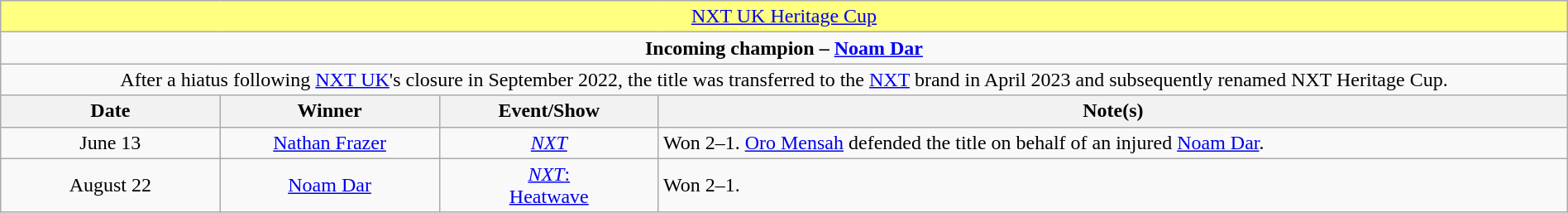<table class="wikitable" style="text-align:center; width:100%;">
<tr style="background:#FFFF80;">
<td colspan="4" style="text-align: center;"><a href='#'>NXT UK Heritage Cup</a></td>
</tr>
<tr>
<td colspan="4" style="text-align: center;"><strong>Incoming champion – <a href='#'>Noam Dar</a></strong></td>
</tr>
<tr>
<td colspan="4">After a hiatus following <a href='#'>NXT UK</a>'s closure in September 2022, the title was transferred to the <a href='#'>NXT</a> brand in April 2023 and subsequently renamed NXT Heritage Cup.</td>
</tr>
<tr>
<th width=14%>Date</th>
<th width=14%>Winner</th>
<th width=14%>Event/Show</th>
<th width=58%>Note(s)</th>
</tr>
<tr>
<td>June 13</td>
<td><a href='#'>Nathan Frazer</a></td>
<td><a href='#'><em>NXT</em></a></td>
<td align=left>Won 2–1. <a href='#'>Oro Mensah</a> defended the title on behalf of an injured <a href='#'>Noam Dar</a>.</td>
</tr>
<tr>
<td>August 22</td>
<td><a href='#'>Noam Dar</a></td>
<td><a href='#'><em>NXT</em>:<br>Heatwave</a></td>
<td align=left>Won 2–1.</td>
</tr>
</table>
